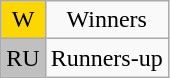<table class="wikitable" style="text-align:center">
<tr>
<td style=background:gold>W</td>
<td>Winners</td>
</tr>
<tr>
<td style=background:silver>RU</td>
<td>Runners-up</td>
</tr>
</table>
